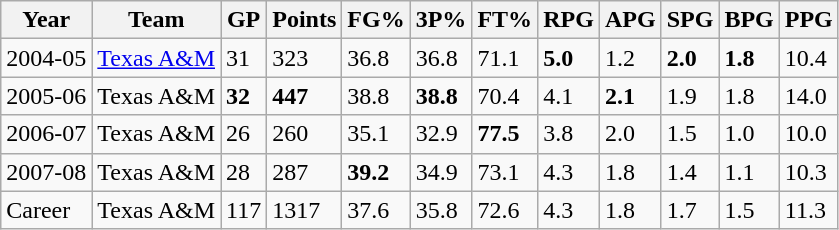<table class="wikitable">
<tr>
<th>Year</th>
<th>Team</th>
<th>GP</th>
<th>Points</th>
<th>FG%</th>
<th>3P%</th>
<th>FT%</th>
<th>RPG</th>
<th>APG</th>
<th>SPG</th>
<th>BPG</th>
<th>PPG</th>
</tr>
<tr>
<td>2004-05</td>
<td><a href='#'>Texas A&M</a></td>
<td>31</td>
<td>323</td>
<td>36.8</td>
<td>36.8</td>
<td>71.1</td>
<td><strong>5.0</strong></td>
<td>1.2</td>
<td><strong>2.0</strong></td>
<td><strong>1.8</strong></td>
<td>10.4</td>
</tr>
<tr>
<td>2005-06</td>
<td>Texas A&M</td>
<td><strong>32</strong></td>
<td><strong>447</strong></td>
<td>38.8</td>
<td><strong>38.8</strong></td>
<td>70.4</td>
<td>4.1</td>
<td><strong>2.1</strong></td>
<td>1.9</td>
<td>1.8</td>
<td>14.0</td>
</tr>
<tr>
<td>2006-07</td>
<td>Texas A&M</td>
<td>26</td>
<td>260</td>
<td>35.1</td>
<td>32.9</td>
<td><strong>77.5</strong></td>
<td>3.8</td>
<td>2.0</td>
<td>1.5</td>
<td>1.0</td>
<td>10.0</td>
</tr>
<tr>
<td>2007-08</td>
<td>Texas A&M</td>
<td>28</td>
<td>287</td>
<td><strong>39.2</strong></td>
<td>34.9</td>
<td>73.1</td>
<td>4.3</td>
<td>1.8</td>
<td>1.4</td>
<td>1.1</td>
<td>10.3</td>
</tr>
<tr>
<td>Career</td>
<td>Texas A&M</td>
<td>117</td>
<td>1317</td>
<td>37.6</td>
<td>35.8</td>
<td>72.6</td>
<td>4.3</td>
<td>1.8</td>
<td>1.7</td>
<td>1.5</td>
<td>11.3</td>
</tr>
</table>
